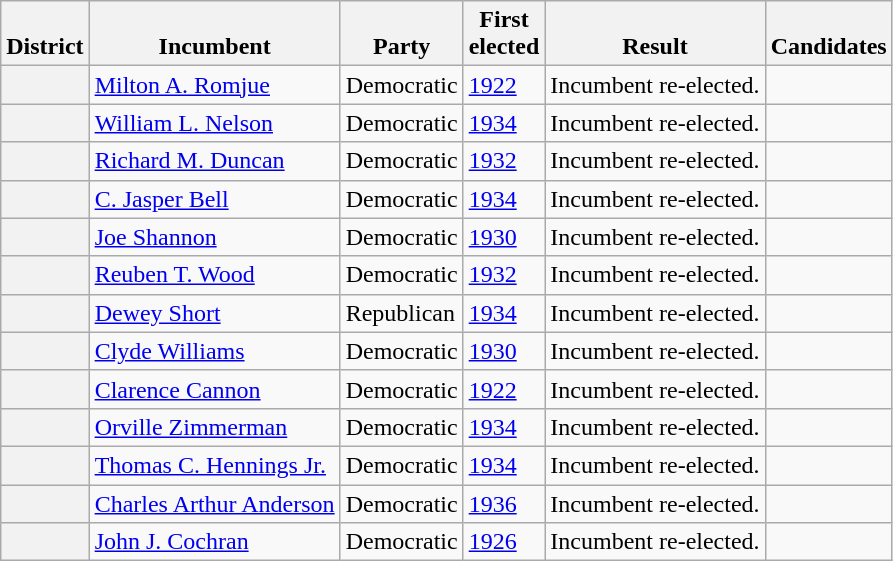<table class=wikitable>
<tr valign=bottom>
<th>District</th>
<th>Incumbent</th>
<th>Party</th>
<th>First<br>elected</th>
<th>Result</th>
<th>Candidates</th>
</tr>
<tr>
<th></th>
<td><a href='#'>Milton A. Romjue</a></td>
<td>Democratic</td>
<td><a href='#'>1922</a></td>
<td>Incumbent re-elected.</td>
<td nowrap></td>
</tr>
<tr>
<th></th>
<td><a href='#'>William L. Nelson</a></td>
<td>Democratic</td>
<td><a href='#'>1934</a></td>
<td>Incumbent re-elected.</td>
<td nowrap></td>
</tr>
<tr>
<th></th>
<td><a href='#'>Richard M. Duncan</a></td>
<td>Democratic</td>
<td><a href='#'>1932</a></td>
<td>Incumbent re-elected.</td>
<td nowrap></td>
</tr>
<tr>
<th></th>
<td><a href='#'>C. Jasper Bell</a></td>
<td>Democratic</td>
<td><a href='#'>1934</a></td>
<td>Incumbent re-elected.</td>
<td nowrap></td>
</tr>
<tr>
<th></th>
<td><a href='#'>Joe Shannon</a></td>
<td>Democratic</td>
<td><a href='#'>1930</a></td>
<td>Incumbent re-elected.</td>
<td nowrap></td>
</tr>
<tr>
<th></th>
<td><a href='#'>Reuben T. Wood</a></td>
<td>Democratic</td>
<td><a href='#'>1932</a></td>
<td>Incumbent re-elected.</td>
<td nowrap></td>
</tr>
<tr>
<th></th>
<td><a href='#'>Dewey Short</a></td>
<td>Republican</td>
<td><a href='#'>1934</a></td>
<td>Incumbent re-elected.</td>
<td nowrap></td>
</tr>
<tr>
<th></th>
<td><a href='#'>Clyde Williams</a></td>
<td>Democratic</td>
<td><a href='#'>1930</a></td>
<td>Incumbent re-elected.</td>
<td nowrap></td>
</tr>
<tr>
<th></th>
<td><a href='#'>Clarence Cannon</a></td>
<td>Democratic</td>
<td><a href='#'>1922</a></td>
<td>Incumbent re-elected.</td>
<td nowrap></td>
</tr>
<tr>
<th></th>
<td><a href='#'>Orville Zimmerman</a></td>
<td>Democratic</td>
<td><a href='#'>1934</a></td>
<td>Incumbent re-elected.</td>
<td nowrap></td>
</tr>
<tr>
<th></th>
<td><a href='#'>Thomas C. Hennings Jr.</a></td>
<td>Democratic</td>
<td><a href='#'>1934</a></td>
<td>Incumbent re-elected.</td>
<td nowrap></td>
</tr>
<tr>
<th></th>
<td><a href='#'>Charles Arthur Anderson</a></td>
<td>Democratic</td>
<td><a href='#'>1936</a></td>
<td>Incumbent re-elected.</td>
<td nowrap></td>
</tr>
<tr>
<th></th>
<td><a href='#'>John J. Cochran</a></td>
<td>Democratic</td>
<td><a href='#'>1926</a></td>
<td>Incumbent re-elected.</td>
<td nowrap></td>
</tr>
</table>
